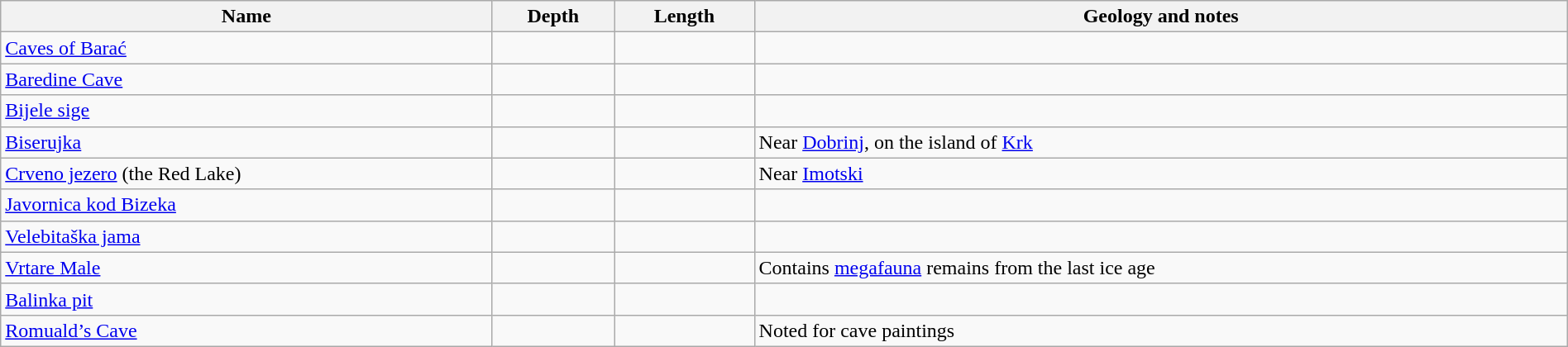<table class="wikitable sortable" style="width:100%; height:100px;" cellpadding="5">
<tr>
<th>Name</th>
<th>Depth</th>
<th>Length</th>
<th class="unsortable">Geology and notes</th>
</tr>
<tr>
<td><a href='#'>Caves of Barać</a></td>
<td style="text-align:center;"></td>
<td style="text-align:center;"></td>
<td></td>
</tr>
<tr>
<td><a href='#'>Baredine Cave</a></td>
<td style="text-align:center;"></td>
<td style="text-align:center;"></td>
<td></td>
</tr>
<tr>
<td><a href='#'>Bijele sige</a></td>
<td style="text-align:center;"></td>
<td style="text-align:center;"></td>
<td></td>
</tr>
<tr>
<td><a href='#'>Biserujka</a></td>
<td style="text-align:center;"></td>
<td style="text-align:center;"></td>
<td> Near <a href='#'>Dobrinj</a>, on the island of <a href='#'>Krk</a></td>
</tr>
<tr>
<td><a href='#'>Crveno jezero</a> (the Red Lake)</td>
<td style="text-align:center;"></td>
<td style="text-align:center;"></td>
<td> Near <a href='#'>Imotski</a></td>
</tr>
<tr>
<td><a href='#'>Javornica kod Bizeka</a></td>
<td style="text-align:center;"></td>
<td style="text-align:center;"></td>
<td></td>
</tr>
<tr>
<td><a href='#'>Velebitaška jama</a></td>
<td style="text-align:center;"></td>
<td style="text-align:center;"></td>
<td></td>
</tr>
<tr>
<td><a href='#'>Vrtare Male</a></td>
<td style="text-align:center;"></td>
<td style="text-align:center;"></td>
<td>Contains <a href='#'>megafauna</a> remains from the last ice age</td>
</tr>
<tr>
<td><a href='#'>Balinka pit</a></td>
<td style="text-align:center;"></td>
<td></td>
<td></td>
</tr>
<tr>
<td><a href='#'>Romuald’s Cave</a></td>
<td></td>
<td></td>
<td>Noted for cave paintings</td>
</tr>
</table>
